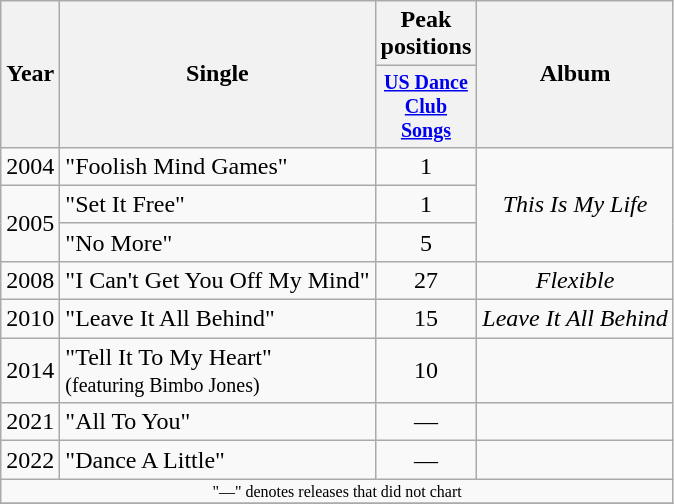<table class="wikitable" style="text-align:center;">
<tr>
<th rowspan="2">Year</th>
<th rowspan="2">Single</th>
<th colspan="1">Peak positions</th>
<th rowspan="2">Album</th>
</tr>
<tr style="font-size:smaller;">
<th width="60"><a href='#'>US Dance Club Songs</a></th>
</tr>
<tr>
<td>2004</td>
<td align="left">"Foolish Mind Games"</td>
<td>1</td>
<td rowspan="3"><em>This Is My Life</em></td>
</tr>
<tr>
<td rowspan="2">2005</td>
<td align="left">"Set It Free"</td>
<td>1</td>
</tr>
<tr>
<td align="left">"No More"</td>
<td>5</td>
</tr>
<tr>
<td>2008</td>
<td align="left">"I Can't Get You Off My Mind"</td>
<td>27</td>
<td><em>Flexible</em></td>
</tr>
<tr>
<td>2010</td>
<td align="left">"Leave It All Behind"</td>
<td>15</td>
<td><em>Leave It All Behind</em></td>
</tr>
<tr>
<td>2014</td>
<td align="left">"Tell It To My Heart"<br><small>(featuring Bimbo Jones)</small></td>
<td>10</td>
<td></td>
</tr>
<tr>
<td>2021</td>
<td align="left">"All To You"</td>
<td>—</td>
<td align="left"></td>
</tr>
<tr>
<td>2022</td>
<td align="left">"Dance A Little"</td>
<td>—</td>
<td></td>
</tr>
<tr>
<td colspan="4" style="font-size:8pt">"—" denotes releases that did not chart</td>
</tr>
<tr>
</tr>
</table>
